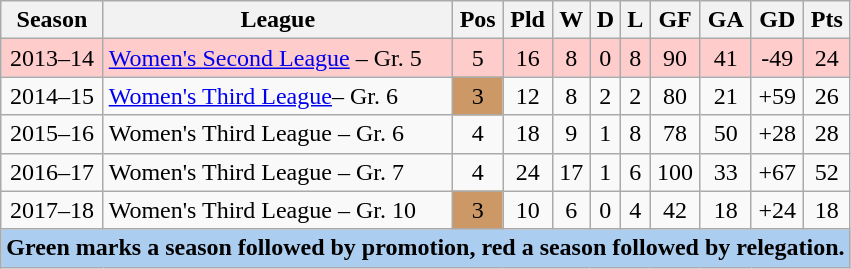<table class="wikitable">
<tr>
<th>Season</th>
<th>League</th>
<th>Pos</th>
<th>Pld</th>
<th>W</th>
<th>D</th>
<th>L</th>
<th>GF</th>
<th>GA</th>
<th>GD</th>
<th>Pts</th>
</tr>
<tr align=center bgcolor=#fcc>
<td>2013–14</td>
<td align=left><a href='#'>Women's Second League</a> – Gr. 5</td>
<td>5</td>
<td>16</td>
<td>8</td>
<td>0</td>
<td>8</td>
<td>90</td>
<td>41</td>
<td>-49</td>
<td>24</td>
</tr>
<tr align=center>
<td>2014–15</td>
<td align=left><a href='#'>Women's Third League</a>– Gr. 6</td>
<td bgcolor=cc9966>3</td>
<td>12</td>
<td>8</td>
<td>2</td>
<td>2</td>
<td>80</td>
<td>21</td>
<td>+59</td>
<td>26</td>
</tr>
<tr align=center>
<td>2015–16</td>
<td align=left>Women's Third League – Gr. 6</td>
<td>4</td>
<td>18</td>
<td>9</td>
<td>1</td>
<td>8</td>
<td>78</td>
<td>50</td>
<td>+28</td>
<td>28</td>
</tr>
<tr align=center>
<td>2016–17</td>
<td align=left>Women's Third League – Gr. 7</td>
<td>4</td>
<td>24</td>
<td>17</td>
<td>1</td>
<td>6</td>
<td>100</td>
<td>33</td>
<td>+67</td>
<td>52</td>
</tr>
<tr align=center>
<td>2017–18</td>
<td align=left>Women's Third League – Gr. 10</td>
<td bgcolor=cc9966>3</td>
<td>10</td>
<td>6</td>
<td>0</td>
<td>4</td>
<td>42</td>
<td>18</td>
<td>+24</td>
<td>18</td>
</tr>
<tr bgcolor=#abcdef>
<td colspan=11 align=center><strong>Green marks a season followed by promotion, red a season followed by relegation.</strong></td>
</tr>
</table>
